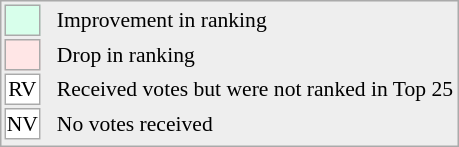<table align="right" style="font-size:90%; border:1px solid #aaaaaa; white-space:nowrap; background:#eeeeee;">
<tr>
<td style="background:#d8ffeb; width:20px; border:1px solid #aaaaaa;"> </td>
<td rowspan="5"> </td>
<td>Improvement in ranking</td>
</tr>
<tr>
<td style="background:#ffe6e6; width:20px; border:1px solid #aaaaaa;"> </td>
<td>Drop in ranking</td>
</tr>
<tr>
<td align="center" style="width:20px; border:1px solid #aaaaaa; background:white;">RV</td>
<td>Received votes but were not ranked in Top 25</td>
</tr>
<tr>
<td align="center" style="width:20px; border:1px solid #aaaaaa; background:white;">NV</td>
<td>No votes received</td>
</tr>
<tr>
</tr>
</table>
